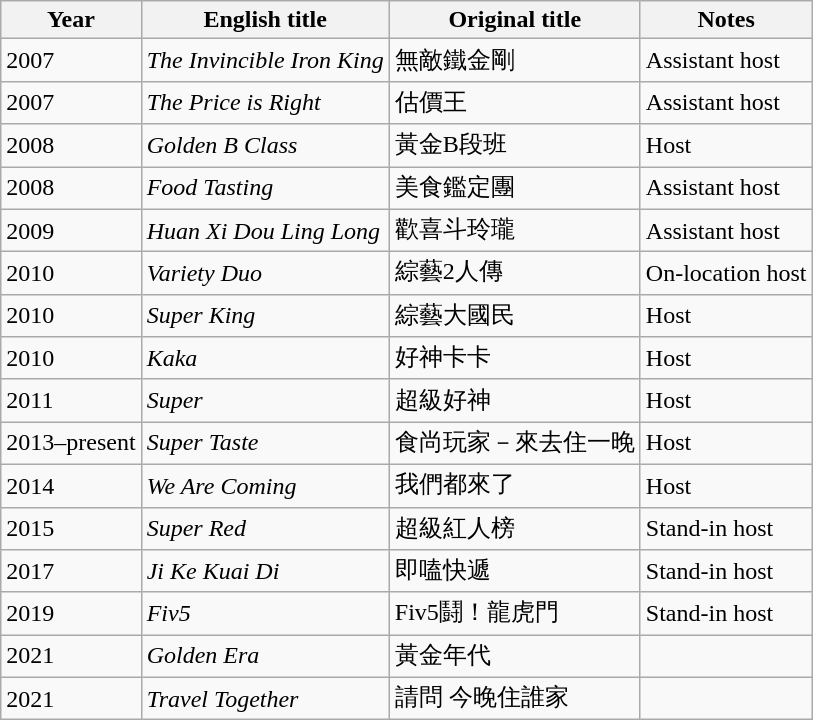<table class="wikitable sortable">
<tr>
<th>Year</th>
<th>English title</th>
<th>Original title</th>
<th class="unsortable">Notes</th>
</tr>
<tr>
<td>2007</td>
<td><em>The Invincible Iron King</em></td>
<td>無敵鐵金剛</td>
<td>Assistant host</td>
</tr>
<tr>
<td>2007</td>
<td><em>The Price is Right</em></td>
<td>估價王</td>
<td>Assistant host</td>
</tr>
<tr>
<td>2008</td>
<td><em>Golden B Class</em></td>
<td>黃金B段班</td>
<td>Host</td>
</tr>
<tr>
<td>2008</td>
<td><em>Food Tasting</em></td>
<td>美食鑑定團</td>
<td>Assistant host</td>
</tr>
<tr>
<td>2009</td>
<td><em>Huan Xi Dou Ling Long</em></td>
<td>歡喜斗玲瓏</td>
<td>Assistant host</td>
</tr>
<tr>
<td>2010</td>
<td><em>Variety Duo</em></td>
<td>綜藝2人傳</td>
<td>On-location host</td>
</tr>
<tr>
<td>2010</td>
<td><em>Super King</em></td>
<td>綜藝大國民</td>
<td>Host</td>
</tr>
<tr>
<td>2010</td>
<td><em>Kaka</em></td>
<td>好神卡卡</td>
<td>Host</td>
</tr>
<tr>
<td>2011</td>
<td><em>Super</em></td>
<td>超級好神</td>
<td>Host</td>
</tr>
<tr>
<td>2013–present</td>
<td><em>Super Taste</em></td>
<td>食尚玩家－來去住一晚</td>
<td>Host</td>
</tr>
<tr>
<td>2014</td>
<td><em>We Are Coming</em></td>
<td>我們都來了</td>
<td>Host</td>
</tr>
<tr>
<td>2015</td>
<td><em>Super Red</em></td>
<td>超級紅人榜</td>
<td>Stand-in host</td>
</tr>
<tr>
<td>2017</td>
<td><em>Ji Ke Kuai Di</em></td>
<td>即嗑快遞</td>
<td>Stand-in host</td>
</tr>
<tr>
<td>2019</td>
<td><em>Fiv5</em></td>
<td>Fiv5鬪！龍虎門</td>
<td>Stand-in host</td>
</tr>
<tr>
<td>2021</td>
<td><em>Golden Era</em></td>
<td>黃金年代</td>
<td></td>
</tr>
<tr>
<td>2021</td>
<td><em>Travel Together</em></td>
<td>請問 今晚住誰家</td>
<td></td>
</tr>
</table>
